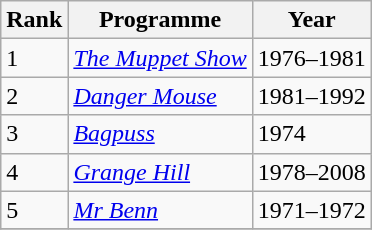<table class="wikitable">
<tr>
<th>Rank</th>
<th>Programme</th>
<th>Year</th>
</tr>
<tr>
<td>1</td>
<td><em><a href='#'>The Muppet Show</a></em></td>
<td>1976–1981</td>
</tr>
<tr>
<td>2</td>
<td><em><a href='#'>Danger Mouse</a></em></td>
<td>1981–1992</td>
</tr>
<tr>
<td>3</td>
<td><em><a href='#'>Bagpuss</a></em></td>
<td>1974</td>
</tr>
<tr>
<td>4</td>
<td><em><a href='#'>Grange Hill</a></em></td>
<td>1978–2008</td>
</tr>
<tr>
<td>5</td>
<td><em><a href='#'>Mr Benn</a></em></td>
<td>1971–1972</td>
</tr>
<tr>
</tr>
</table>
